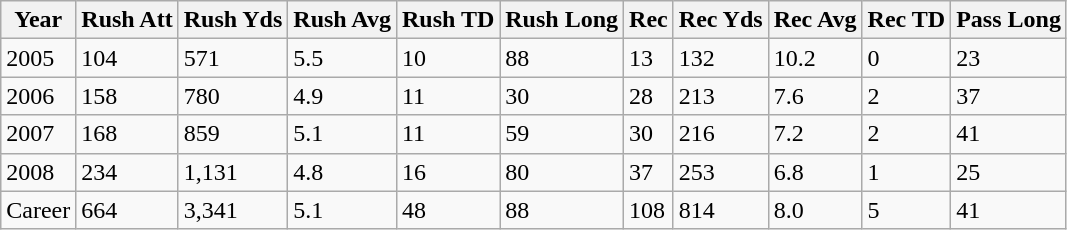<table class="wikitable" border="1">
<tr>
<th>Year</th>
<th>Rush Att</th>
<th>Rush Yds</th>
<th>Rush Avg</th>
<th>Rush TD</th>
<th>Rush Long</th>
<th>Rec</th>
<th>Rec Yds</th>
<th>Rec Avg</th>
<th>Rec TD</th>
<th>Pass Long</th>
</tr>
<tr>
<td>2005</td>
<td>104</td>
<td>571</td>
<td>5.5</td>
<td>10</td>
<td>88</td>
<td>13</td>
<td>132</td>
<td>10.2</td>
<td>0</td>
<td>23</td>
</tr>
<tr>
<td>2006</td>
<td>158</td>
<td>780</td>
<td>4.9</td>
<td>11</td>
<td>30</td>
<td>28</td>
<td>213</td>
<td>7.6</td>
<td>2</td>
<td>37</td>
</tr>
<tr>
<td>2007</td>
<td>168</td>
<td>859</td>
<td>5.1</td>
<td>11</td>
<td>59</td>
<td>30</td>
<td>216</td>
<td>7.2</td>
<td>2</td>
<td>41</td>
</tr>
<tr>
<td>2008</td>
<td>234</td>
<td>1,131</td>
<td>4.8</td>
<td>16</td>
<td>80</td>
<td>37</td>
<td>253</td>
<td>6.8</td>
<td>1</td>
<td>25</td>
</tr>
<tr>
<td>Career</td>
<td>664</td>
<td>3,341</td>
<td>5.1</td>
<td>48</td>
<td>88</td>
<td>108</td>
<td>814</td>
<td>8.0</td>
<td>5</td>
<td>41</td>
</tr>
</table>
